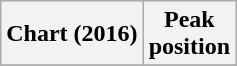<table class="wikitable sortable plainrowheaders">
<tr>
<th scope="col">Chart (2016)</th>
<th scope="col">Peak<br>position</th>
</tr>
<tr>
</tr>
</table>
